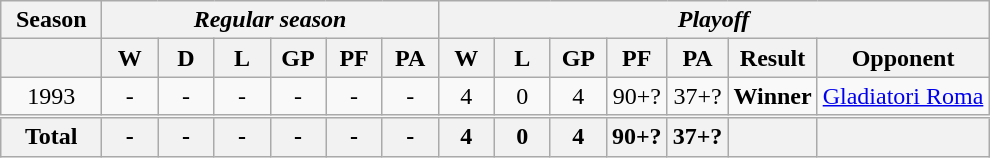<table class="wikitable"  class="wikitable" style="text-align: center;" align=center style="font-size: 95%;">
<tr>
<th width=60>Season</th>
<th colspan="6"><em>Regular season</em></th>
<th colspan="7"><em>Playoff</em></th>
</tr>
<tr>
<th> </th>
<th width=30>W</th>
<th width=30>D</th>
<th width=30>L</th>
<th width=30>GP</th>
<th width=30>PF</th>
<th width=30>PA</th>
<th width=30>W</th>
<th width=30>L</th>
<th width=30>GP</th>
<th width=30>PF</th>
<th width=30>PA</th>
<th>Result</th>
<th>Opponent</th>
</tr>
<tr align=center>
<td>1993</td>
<td>-</td>
<td>-</td>
<td>-</td>
<td>-</td>
<td>-</td>
<td>-</td>
<td>4</td>
<td>0</td>
<td>4</td>
<td>90+?</td>
<td>37+?</td>
<td><strong>Winner</strong></td>
<td><a href='#'>Gladiatori Roma</a></td>
</tr>
<tr style="border-top-style:double">
<th>Total</th>
<th>-</th>
<th>-</th>
<th>-</th>
<th>-</th>
<th>-</th>
<th>-</th>
<th>4</th>
<th>0</th>
<th>4</th>
<th>90+?</th>
<th>37+?</th>
<th></th>
<th></th>
</tr>
</table>
